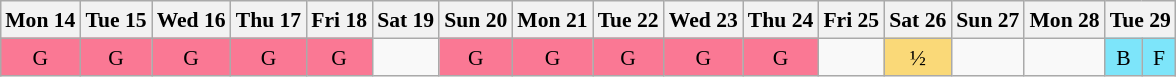<table class="wikitable" style="margin:0.5em auto; font-size:90%; line-height:1.25em; text-align:center">
<tr>
<th>Mon 14</th>
<th>Tue 15</th>
<th>Wed 16</th>
<th>Thu 17</th>
<th>Fri 18</th>
<th>Sat 19</th>
<th>Sun 20</th>
<th>Mon 21</th>
<th>Tue 22</th>
<th>Wed 23</th>
<th>Thu 24</th>
<th>Fri 25</th>
<th>Sat 26</th>
<th>Sun 27</th>
<th>Mon 28</th>
<th colspan="2">Tue 29</th>
</tr>
<tr>
<td bgcolor="#FA7894">G</td>
<td bgcolor="#FA7894">G</td>
<td bgcolor="#FA7894">G</td>
<td bgcolor="#FA7894">G</td>
<td bgcolor="#FA7894">G</td>
<td></td>
<td bgcolor="#FA7894">G</td>
<td bgcolor="#FA7894">G</td>
<td bgcolor="#FA7894">G</td>
<td bgcolor="#FA7894">G</td>
<td bgcolor="#FA7894">G</td>
<td></td>
<td bgcolor="#FAD978">½</td>
<td></td>
<td></td>
<td bgcolor="#7DE5FA">B</td>
<td bgcolor="#7DE5FA">F</td>
</tr>
</table>
